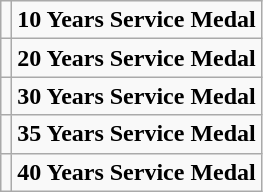<table class="wikitable">
<tr>
<td></td>
<td><strong>10 Years Service Medal</strong></td>
</tr>
<tr>
<td></td>
<td><strong>20 Years Service Medal</strong></td>
</tr>
<tr>
<td></td>
<td><strong>30 Years Service Medal</strong></td>
</tr>
<tr>
<td></td>
<td><strong>35 Years Service Medal</strong></td>
</tr>
<tr>
<td></td>
<td><strong>40 Years Service Medal</strong></td>
</tr>
</table>
